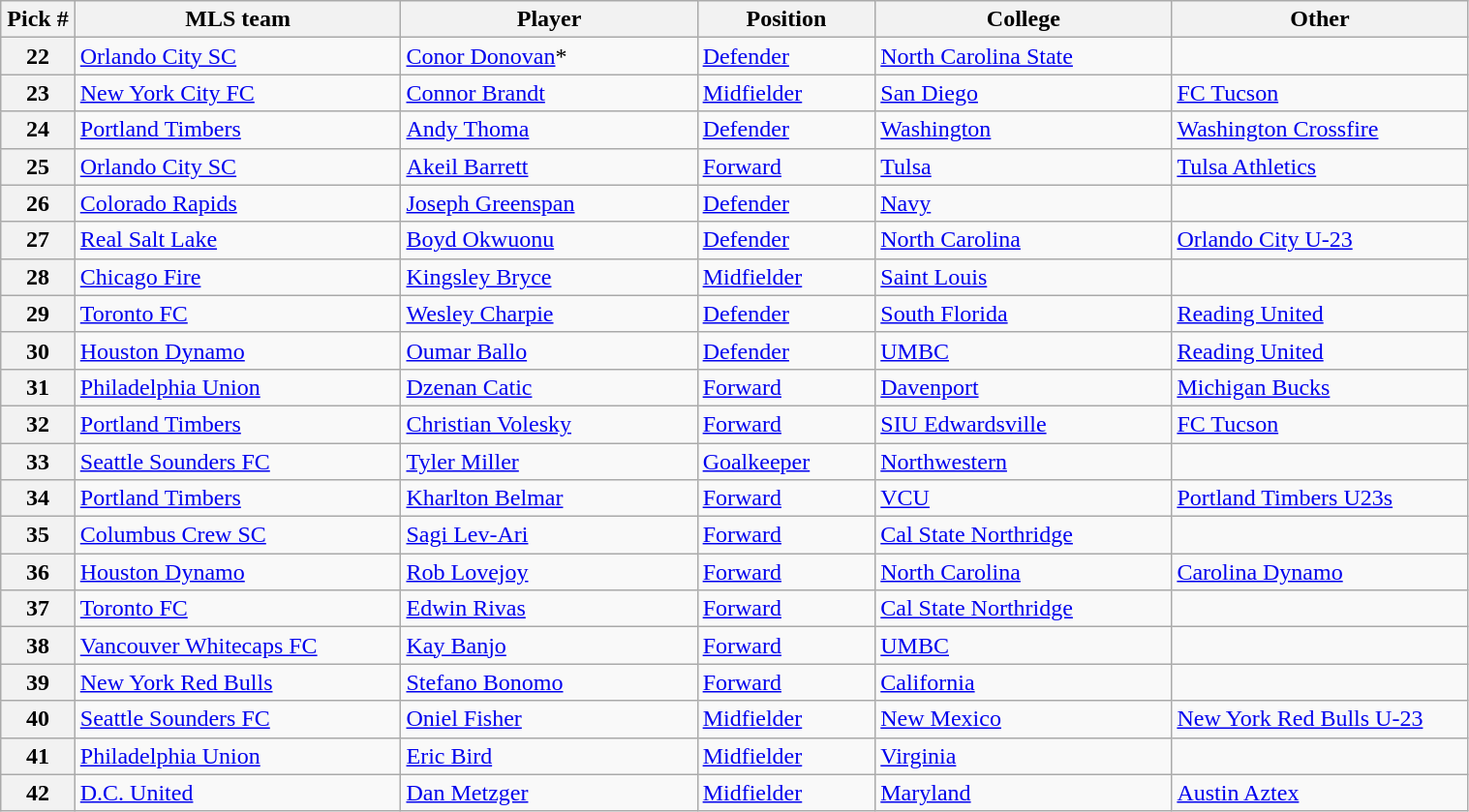<table class="wikitable sortable" style="width:80%">
<tr>
<th width=5%>Pick #</th>
<th width=22%>MLS team</th>
<th width=20%>Player</th>
<th width=12%>Position</th>
<th width=20%>College</th>
<th width=20%>Other</th>
</tr>
<tr>
<th>22</th>
<td><a href='#'>Orlando City SC</a></td>
<td> <a href='#'>Conor Donovan</a>*</td>
<td><a href='#'>Defender</a></td>
<td><a href='#'>North Carolina State</a></td>
<td></td>
</tr>
<tr>
<th>23</th>
<td><a href='#'>New York City FC</a></td>
<td> <a href='#'>Connor Brandt</a></td>
<td><a href='#'>Midfielder</a></td>
<td><a href='#'>San Diego</a></td>
<td><a href='#'>FC Tucson</a></td>
</tr>
<tr>
<th>24</th>
<td><a href='#'>Portland Timbers</a></td>
<td> <a href='#'>Andy Thoma</a></td>
<td><a href='#'>Defender</a></td>
<td><a href='#'>Washington</a></td>
<td><a href='#'>Washington Crossfire</a></td>
</tr>
<tr>
<th>25</th>
<td><a href='#'>Orlando City SC</a></td>
<td> <a href='#'>Akeil Barrett</a></td>
<td><a href='#'>Forward</a></td>
<td><a href='#'>Tulsa</a></td>
<td><a href='#'>Tulsa Athletics</a></td>
</tr>
<tr>
<th>26</th>
<td><a href='#'>Colorado Rapids</a></td>
<td> <a href='#'>Joseph Greenspan</a></td>
<td><a href='#'>Defender</a></td>
<td><a href='#'>Navy</a></td>
<td></td>
</tr>
<tr>
<th>27</th>
<td><a href='#'>Real Salt Lake</a></td>
<td> <a href='#'>Boyd Okwuonu</a></td>
<td><a href='#'>Defender</a></td>
<td><a href='#'>North Carolina</a></td>
<td><a href='#'>Orlando City U-23</a></td>
</tr>
<tr>
<th>28</th>
<td><a href='#'>Chicago Fire</a></td>
<td> <a href='#'>Kingsley Bryce</a></td>
<td><a href='#'>Midfielder</a></td>
<td><a href='#'>Saint Louis</a></td>
<td></td>
</tr>
<tr>
<th>29</th>
<td><a href='#'>Toronto FC</a></td>
<td> <a href='#'>Wesley Charpie</a></td>
<td><a href='#'>Defender</a></td>
<td><a href='#'>South Florida</a></td>
<td><a href='#'>Reading United</a></td>
</tr>
<tr>
<th>30</th>
<td><a href='#'>Houston Dynamo</a></td>
<td> <a href='#'>Oumar Ballo</a></td>
<td><a href='#'>Defender</a></td>
<td><a href='#'>UMBC</a></td>
<td><a href='#'>Reading United</a></td>
</tr>
<tr>
<th>31</th>
<td><a href='#'>Philadelphia Union</a></td>
<td> <a href='#'>Dzenan Catic</a></td>
<td><a href='#'>Forward</a></td>
<td><a href='#'>Davenport</a></td>
<td><a href='#'>Michigan Bucks</a></td>
</tr>
<tr>
<th>32</th>
<td><a href='#'>Portland Timbers</a></td>
<td> <a href='#'>Christian Volesky</a></td>
<td><a href='#'>Forward</a></td>
<td><a href='#'>SIU Edwardsville</a></td>
<td><a href='#'>FC Tucson</a></td>
</tr>
<tr>
<th>33</th>
<td><a href='#'>Seattle Sounders FC</a></td>
<td> <a href='#'>Tyler Miller</a></td>
<td><a href='#'>Goalkeeper</a></td>
<td><a href='#'>Northwestern</a></td>
<td></td>
</tr>
<tr>
<th>34</th>
<td><a href='#'>Portland Timbers</a></td>
<td> <a href='#'>Kharlton Belmar</a></td>
<td><a href='#'>Forward</a></td>
<td><a href='#'>VCU</a></td>
<td><a href='#'>Portland Timbers U23s</a></td>
</tr>
<tr>
<th>35</th>
<td><a href='#'>Columbus Crew SC</a></td>
<td> <a href='#'>Sagi Lev-Ari</a></td>
<td><a href='#'>Forward</a></td>
<td><a href='#'>Cal State Northridge</a></td>
<td></td>
</tr>
<tr>
<th>36</th>
<td><a href='#'>Houston Dynamo</a></td>
<td> <a href='#'>Rob Lovejoy</a></td>
<td><a href='#'>Forward</a></td>
<td><a href='#'>North Carolina</a></td>
<td><a href='#'>Carolina Dynamo</a></td>
</tr>
<tr>
<th>37</th>
<td><a href='#'>Toronto FC</a></td>
<td> <a href='#'>Edwin Rivas</a></td>
<td><a href='#'>Forward</a></td>
<td><a href='#'>Cal State Northridge</a></td>
<td></td>
</tr>
<tr>
<th>38</th>
<td><a href='#'>Vancouver Whitecaps FC</a></td>
<td> <a href='#'>Kay Banjo</a></td>
<td><a href='#'>Forward</a></td>
<td><a href='#'>UMBC</a></td>
<td></td>
</tr>
<tr>
<th>39</th>
<td><a href='#'>New York Red Bulls</a></td>
<td> <a href='#'>Stefano Bonomo</a></td>
<td><a href='#'>Forward</a></td>
<td><a href='#'>California</a></td>
<td></td>
</tr>
<tr>
<th>40</th>
<td><a href='#'>Seattle Sounders FC</a></td>
<td> <a href='#'>Oniel Fisher</a></td>
<td><a href='#'>Midfielder</a></td>
<td><a href='#'>New Mexico</a></td>
<td><a href='#'>New York Red Bulls U-23</a></td>
</tr>
<tr>
<th>41</th>
<td><a href='#'>Philadelphia Union</a></td>
<td> <a href='#'>Eric Bird</a></td>
<td><a href='#'>Midfielder</a></td>
<td><a href='#'>Virginia</a></td>
<td></td>
</tr>
<tr>
<th>42</th>
<td><a href='#'>D.C. United</a></td>
<td> <a href='#'>Dan Metzger</a></td>
<td><a href='#'>Midfielder</a></td>
<td><a href='#'>Maryland</a></td>
<td><a href='#'>Austin Aztex</a></td>
</tr>
</table>
